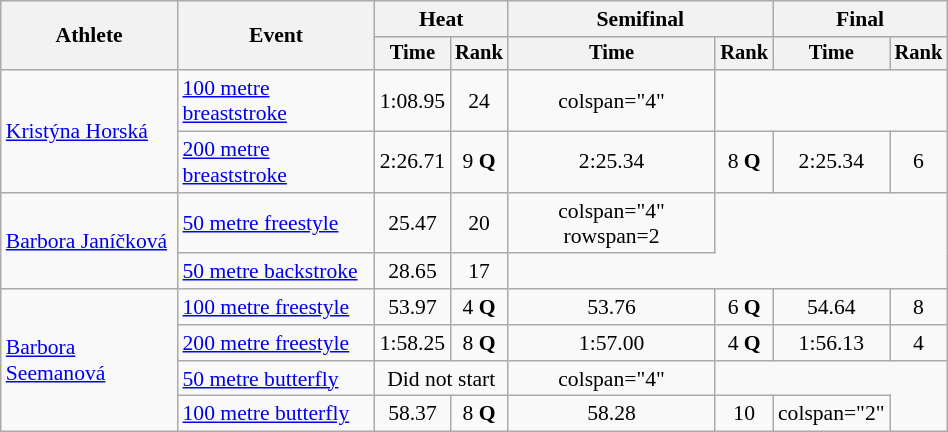<table class="wikitable" style="text-align:center; font-size:90%; width:50%;">
<tr>
<th rowspan="2">Athlete</th>
<th rowspan="2">Event</th>
<th colspan="2">Heat</th>
<th colspan="2">Semifinal</th>
<th colspan="2">Final</th>
</tr>
<tr style="font-size:95%">
<th>Time</th>
<th>Rank</th>
<th>Time</th>
<th>Rank</th>
<th>Time</th>
<th>Rank</th>
</tr>
<tr>
<td align=left rowspan=2><a href='#'>Kristýna Horská</a></td>
<td align=left><a href='#'>100 metre breaststroke</a></td>
<td>1:08.95</td>
<td>24</td>
<td>colspan="4" </td>
</tr>
<tr>
<td align=left><a href='#'>200 metre breaststroke</a></td>
<td>2:26.71</td>
<td>9 <strong>Q</strong></td>
<td>2:25.34</td>
<td>8 <strong>Q</strong></td>
<td>2:25.34</td>
<td>6</td>
</tr>
<tr align=center>
<td align=left rowspan=2><a href='#'>Barbora Janíčková</a></td>
<td align=left><a href='#'>50 metre freestyle</a></td>
<td>25.47</td>
<td>20</td>
<td>colspan="4" rowspan=2 </td>
</tr>
<tr>
<td align=left><a href='#'>50 metre backstroke</a></td>
<td>28.65</td>
<td>17</td>
</tr>
<tr>
<td align=left rowspan=4><a href='#'>Barbora Seemanová</a></td>
<td align=left><a href='#'>100 metre freestyle</a></td>
<td>53.97</td>
<td>4 <strong>Q</strong></td>
<td>53.76</td>
<td>6 <strong>Q</strong></td>
<td>54.64</td>
<td>8</td>
</tr>
<tr>
<td align=left><a href='#'>200 metre freestyle</a></td>
<td>1:58.25</td>
<td>8 <strong>Q</strong></td>
<td>1:57.00</td>
<td>4 <strong>Q</strong></td>
<td>1:56.13</td>
<td>4</td>
</tr>
<tr>
<td align=left><a href='#'>50 metre butterfly</a></td>
<td colspan="2">Did not start</td>
<td>colspan="4" </td>
</tr>
<tr>
<td align=left><a href='#'>100 metre butterfly</a></td>
<td>58.37</td>
<td>8 <strong>Q</strong></td>
<td>58.28</td>
<td>10</td>
<td>colspan="2" </td>
</tr>
</table>
